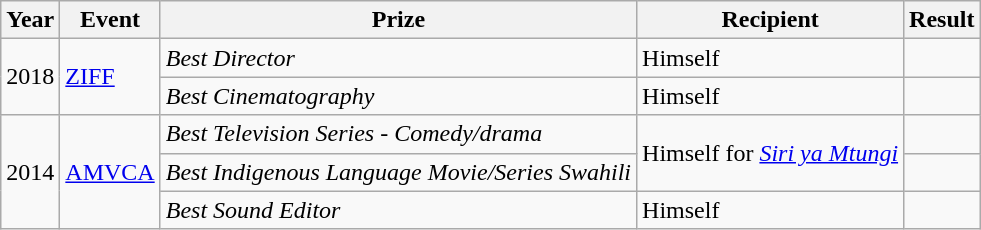<table class="wikitable">
<tr>
<th>Year</th>
<th>Event</th>
<th>Prize</th>
<th>Recipient</th>
<th>Result</th>
</tr>
<tr>
<td rowspan=2>2018</td>
<td rowspan=2><a href='#'>ZIFF</a></td>
<td><em>Best Director</em></td>
<td>Himself</td>
<td></td>
</tr>
<tr>
<td><em>Best Cinematography</em></td>
<td>Himself</td>
<td></td>
</tr>
<tr>
<td rowspan=3>2014</td>
<td rowspan=3><a href='#'>AMVCA</a></td>
<td><em>Best Television Series - Comedy/drama</em></td>
<td rowspan=2>Himself for <em><a href='#'>Siri ya Mtungi</a></em></td>
<td></td>
</tr>
<tr>
<td><em>Best Indigenous Language Movie/Series Swahili</em></td>
<td></td>
</tr>
<tr>
<td><em>Best Sound Editor</em></td>
<td>Himself</td>
<td></td>
</tr>
</table>
